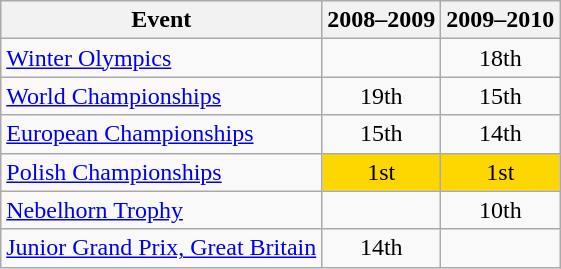<table class="wikitable" style="text-align:center">
<tr>
<th>Event</th>
<th>2008–2009</th>
<th>2009–2010</th>
</tr>
<tr>
<td align=left><a href='#'>Winter Olympics</a></td>
<td></td>
<td>18th</td>
</tr>
<tr>
<td align=left><a href='#'>World Championships</a></td>
<td>19th</td>
<td>15th</td>
</tr>
<tr>
<td align=left><a href='#'>European Championships</a></td>
<td>15th</td>
<td>14th</td>
</tr>
<tr>
<td align=left><a href='#'>Polish Championships</a></td>
<td bgcolor=gold>1st</td>
<td bgcolor=gold>1st</td>
</tr>
<tr>
<td align=left><a href='#'>Nebelhorn Trophy</a></td>
<td></td>
<td>10th</td>
</tr>
<tr>
<td align=left><a href='#'>Junior Grand Prix, Great Britain</a></td>
<td>14th</td>
<td></td>
</tr>
</table>
